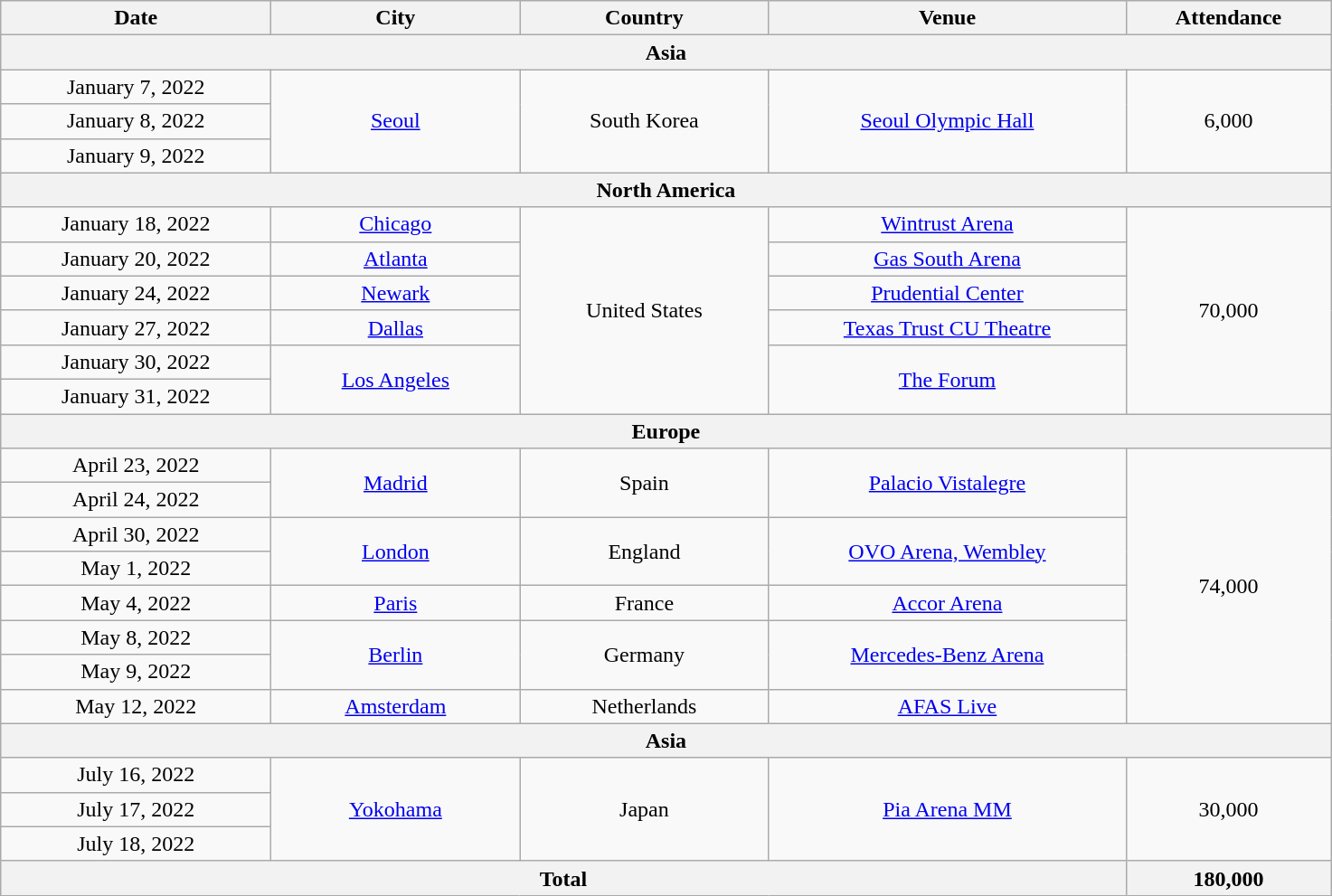<table class="wikitable plainrowheaders" style="text-align:center;">
<tr>
<th scope="col" style="width:12em;">Date</th>
<th scope="col" style="width:11em;">City</th>
<th scope="col" style="width:11em;">Country</th>
<th scope="col" style="width:16em;">Venue</th>
<th scope="col" style="width:9em;">Attendance</th>
</tr>
<tr>
<th colspan="5">Asia</th>
</tr>
<tr>
<td>January 7, 2022</td>
<td rowspan="3"><a href='#'>Seoul</a></td>
<td rowspan="3">South Korea</td>
<td rowspan="3"><a href='#'>Seoul Olympic Hall</a></td>
<td rowspan="3">6,000</td>
</tr>
<tr>
<td>January 8, 2022</td>
</tr>
<tr>
<td>January 9, 2022</td>
</tr>
<tr>
<th colspan="5">North America</th>
</tr>
<tr>
<td>January 18, 2022</td>
<td><a href='#'>Chicago</a></td>
<td rowspan="6">United States</td>
<td><a href='#'>Wintrust Arena</a></td>
<td rowspan="6">70,000</td>
</tr>
<tr>
<td>January 20, 2022</td>
<td><a href='#'>Atlanta</a></td>
<td><a href='#'>Gas South Arena</a></td>
</tr>
<tr>
<td>January 24, 2022</td>
<td><a href='#'>Newark</a></td>
<td><a href='#'>Prudential Center</a></td>
</tr>
<tr>
<td>January 27, 2022</td>
<td><a href='#'>Dallas</a></td>
<td><a href='#'>Texas Trust CU Theatre</a></td>
</tr>
<tr>
<td>January 30, 2022</td>
<td rowspan="2"><a href='#'>Los Angeles</a></td>
<td rowspan="2"><a href='#'>The Forum</a></td>
</tr>
<tr>
<td>January 31, 2022</td>
</tr>
<tr>
<th colspan="5">Europe</th>
</tr>
<tr>
<td>April 23, 2022</td>
<td rowspan="2"><a href='#'>Madrid</a></td>
<td rowspan="2">Spain</td>
<td rowspan="2"><a href='#'>Palacio Vistalegre</a></td>
<td rowspan="8">74,000</td>
</tr>
<tr>
<td>April 24, 2022</td>
</tr>
<tr>
<td>April 30, 2022</td>
<td rowspan="2"><a href='#'>London</a></td>
<td rowspan="2">England</td>
<td rowspan="2"><a href='#'>OVO Arena, Wembley</a></td>
</tr>
<tr>
<td>May 1, 2022</td>
</tr>
<tr>
<td>May 4, 2022</td>
<td><a href='#'>Paris</a></td>
<td>France</td>
<td><a href='#'>Accor Arena</a></td>
</tr>
<tr>
<td>May 8, 2022</td>
<td rowspan="2"><a href='#'>Berlin</a></td>
<td rowspan="2">Germany</td>
<td rowspan="2"><a href='#'>Mercedes-Benz Arena</a></td>
</tr>
<tr>
<td>May 9, 2022</td>
</tr>
<tr>
<td>May 12, 2022</td>
<td><a href='#'>Amsterdam</a></td>
<td>Netherlands</td>
<td><a href='#'>AFAS Live</a></td>
</tr>
<tr>
<th colspan="5">Asia</th>
</tr>
<tr>
<td>July 16, 2022</td>
<td rowspan="3"><a href='#'>Yokohama</a></td>
<td rowspan="3">Japan</td>
<td rowspan="3"><a href='#'>Pia Arena MM</a></td>
<td rowspan="3">30,000</td>
</tr>
<tr>
<td>July 17, 2022</td>
</tr>
<tr>
<td>July 18, 2022</td>
</tr>
<tr>
<th colspan="4">Total</th>
<th>180,000</th>
</tr>
</table>
